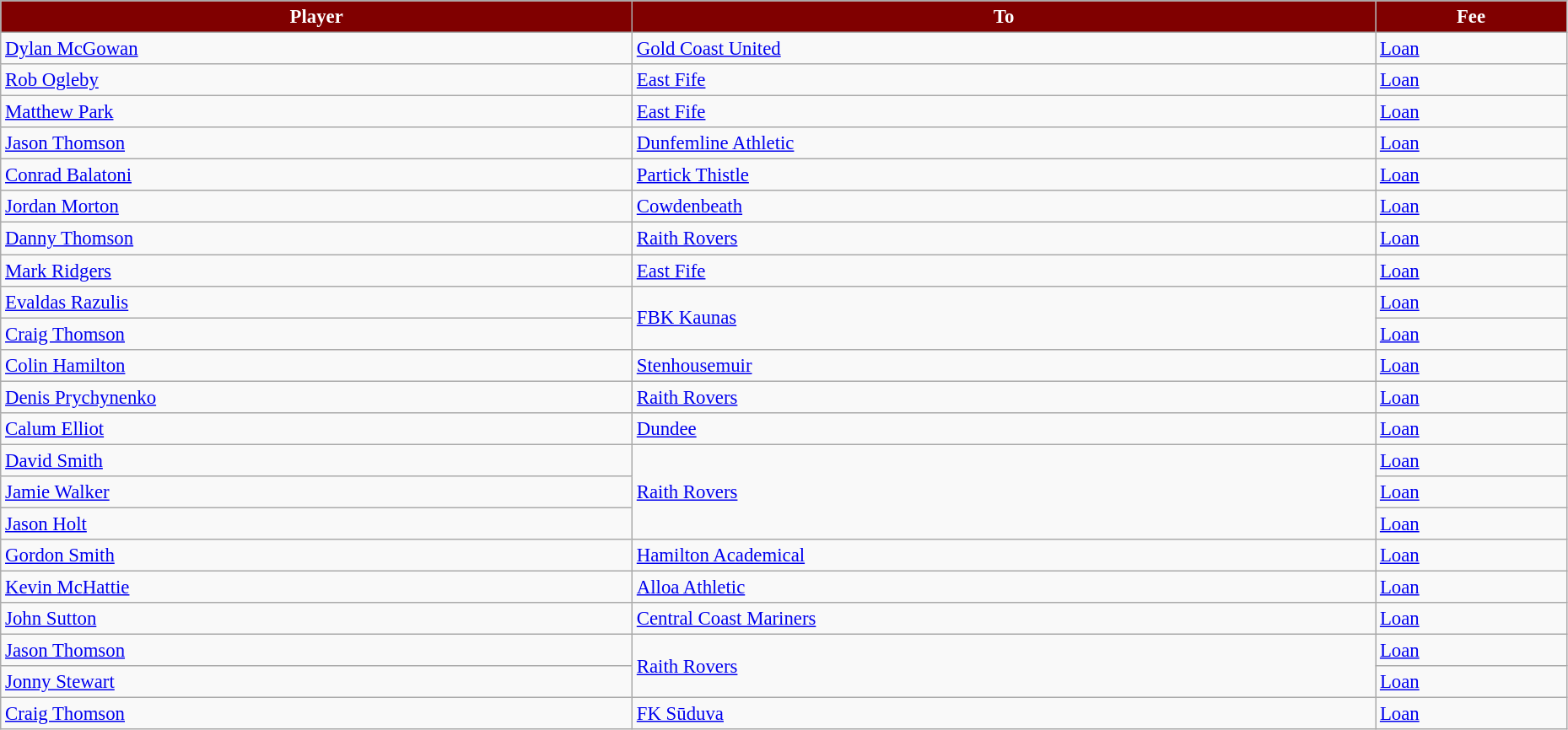<table class="wikitable" style="text-align:left; font-size:95%;width:98%;">
<tr>
<th style="background:maroon; color:white;">Player</th>
<th style="background:maroon; color:white;">To</th>
<th style="background:maroon; color:white;">Fee</th>
</tr>
<tr>
<td> <a href='#'>Dylan McGowan</a></td>
<td> <a href='#'>Gold Coast United</a></td>
<td><a href='#'>Loan</a></td>
</tr>
<tr>
<td> <a href='#'>Rob Ogleby</a></td>
<td> <a href='#'>East Fife</a></td>
<td><a href='#'>Loan</a></td>
</tr>
<tr>
<td> <a href='#'>Matthew Park</a></td>
<td> <a href='#'>East Fife</a></td>
<td><a href='#'>Loan</a></td>
</tr>
<tr>
<td> <a href='#'>Jason Thomson</a></td>
<td> <a href='#'>Dunfemline Athletic</a></td>
<td><a href='#'>Loan</a></td>
</tr>
<tr>
<td> <a href='#'>Conrad Balatoni</a></td>
<td> <a href='#'>Partick Thistle</a></td>
<td><a href='#'>Loan</a></td>
</tr>
<tr>
<td> <a href='#'>Jordan Morton</a></td>
<td> <a href='#'>Cowdenbeath</a></td>
<td><a href='#'>Loan</a></td>
</tr>
<tr>
<td> <a href='#'>Danny Thomson</a></td>
<td> <a href='#'>Raith Rovers</a></td>
<td><a href='#'>Loan</a></td>
</tr>
<tr>
<td> <a href='#'>Mark Ridgers</a></td>
<td> <a href='#'>East Fife</a></td>
<td><a href='#'>Loan</a></td>
</tr>
<tr>
<td> <a href='#'>Evaldas Razulis</a></td>
<td rowspan=2> <a href='#'>FBK Kaunas</a></td>
<td><a href='#'>Loan</a></td>
</tr>
<tr>
<td> <a href='#'>Craig Thomson</a></td>
<td><a href='#'>Loan</a></td>
</tr>
<tr>
<td> <a href='#'>Colin Hamilton</a></td>
<td> <a href='#'>Stenhousemuir</a></td>
<td><a href='#'>Loan</a></td>
</tr>
<tr>
<td> <a href='#'>Denis Prychynenko</a></td>
<td> <a href='#'>Raith Rovers</a></td>
<td><a href='#'>Loan</a></td>
</tr>
<tr>
<td> <a href='#'>Calum Elliot</a></td>
<td> <a href='#'>Dundee</a></td>
<td><a href='#'>Loan</a></td>
</tr>
<tr>
<td> <a href='#'>David Smith</a></td>
<td rowspan=3> <a href='#'>Raith Rovers</a></td>
<td><a href='#'>Loan</a></td>
</tr>
<tr>
<td> <a href='#'>Jamie Walker</a></td>
<td><a href='#'>Loan</a></td>
</tr>
<tr>
<td> <a href='#'>Jason Holt</a></td>
<td><a href='#'>Loan</a></td>
</tr>
<tr>
<td> <a href='#'>Gordon Smith</a></td>
<td> <a href='#'>Hamilton Academical</a></td>
<td><a href='#'>Loan</a></td>
</tr>
<tr>
<td> <a href='#'>Kevin McHattie</a></td>
<td> <a href='#'>Alloa Athletic</a></td>
<td><a href='#'>Loan</a></td>
</tr>
<tr>
<td> <a href='#'>John Sutton</a></td>
<td> <a href='#'>Central Coast Mariners</a></td>
<td><a href='#'>Loan</a></td>
</tr>
<tr>
<td> <a href='#'>Jason Thomson</a></td>
<td rowspan=2> <a href='#'>Raith Rovers</a></td>
<td><a href='#'>Loan</a></td>
</tr>
<tr>
<td> <a href='#'>Jonny Stewart</a></td>
<td><a href='#'>Loan</a></td>
</tr>
<tr>
<td> <a href='#'>Craig Thomson</a></td>
<td> <a href='#'>FK Sūduva</a></td>
<td><a href='#'>Loan</a></td>
</tr>
</table>
